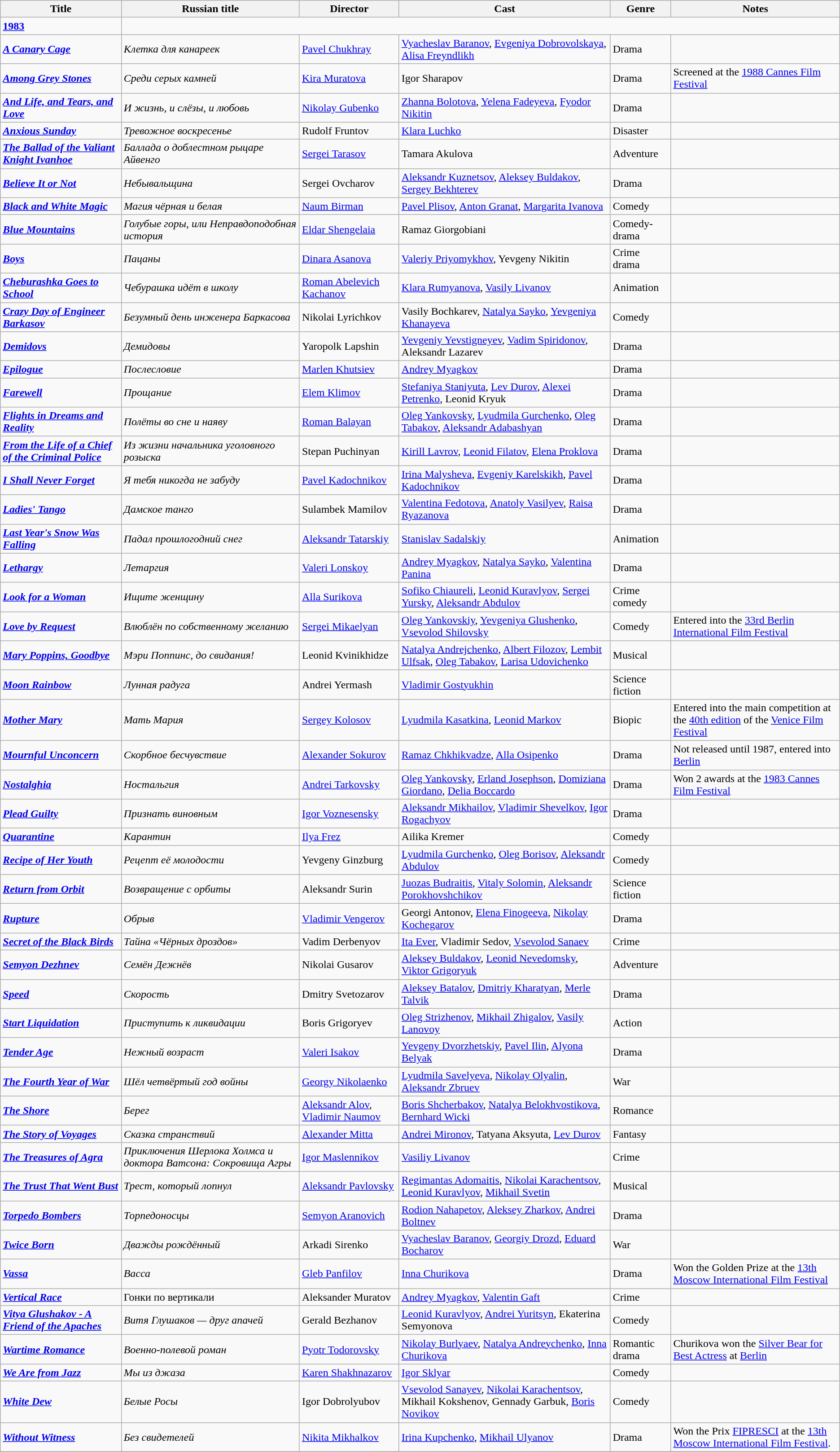<table class="wikitable">
<tr>
<th>Title</th>
<th>Russian title</th>
<th>Director</th>
<th>Cast</th>
<th>Genre</th>
<th>Notes</th>
</tr>
<tr>
<td><strong><a href='#'>1983</a></strong></td>
</tr>
<tr>
<td><strong><em><a href='#'>A Canary Cage</a></em></strong></td>
<td><em>Клетка для канареек</em></td>
<td><a href='#'>Pavel Chukhray</a></td>
<td><a href='#'>Vyacheslav Baranov</a>, <a href='#'>Evgeniya Dobrovolskaya</a>, <a href='#'>Alisa Freyndlikh</a></td>
<td>Drama</td>
<td></td>
</tr>
<tr>
<td><strong><em><a href='#'>Among Grey Stones</a></em></strong></td>
<td><em>Среди серых камней</em></td>
<td><a href='#'>Kira Muratova</a></td>
<td>Igor Sharapov</td>
<td>Drama</td>
<td>Screened at the <a href='#'>1988 Cannes Film Festival</a></td>
</tr>
<tr>
<td><strong><em><a href='#'>And Life, and Tears, and Love</a></em></strong></td>
<td><em>И жизнь, и слёзы, и любовь</em></td>
<td><a href='#'>Nikolay Gubenko</a></td>
<td><a href='#'>Zhanna Bolotova</a>, <a href='#'>Yelena Fadeyeva</a>, <a href='#'>Fyodor Nikitin</a></td>
<td>Drama</td>
<td></td>
</tr>
<tr>
<td><strong><em><a href='#'>Anxious Sunday</a></em></strong></td>
<td><em>Тревожное воскресенье</em></td>
<td>Rudolf Fruntov</td>
<td><a href='#'>Klara Luchko</a></td>
<td>Disaster</td>
<td></td>
</tr>
<tr>
<td><strong><em><a href='#'>The Ballad of the Valiant Knight Ivanhoe</a></em></strong></td>
<td><em>Баллада о доблестном рыцаре Айвенго</em></td>
<td><a href='#'>Sergei Tarasov</a></td>
<td>Tamara Akulova</td>
<td>Adventure</td>
<td></td>
</tr>
<tr>
<td><strong><em><a href='#'>Believe It or Not</a></em></strong></td>
<td><em>Небывальщина</em></td>
<td>Sergei Ovcharov</td>
<td><a href='#'>Aleksandr Kuznetsov</a>, <a href='#'>Aleksey Buldakov</a>, <a href='#'>Sergey Bekhterev</a></td>
<td>Drama</td>
<td></td>
</tr>
<tr>
<td><strong><em><a href='#'>Black and White Magic</a></em></strong></td>
<td><em>Магия чёрная и белая</em></td>
<td><a href='#'>Naum Birman</a></td>
<td><a href='#'>Pavel Plisov</a>, <a href='#'>Anton Granat</a>, <a href='#'>Margarita Ivanova</a></td>
<td>Comedy</td>
<td></td>
</tr>
<tr>
<td><strong><em><a href='#'>Blue Mountains</a></em></strong></td>
<td><em>Голубые горы, или Неправдоподобная история</em></td>
<td><a href='#'>Eldar Shengelaia</a></td>
<td>Ramaz Giorgobiani</td>
<td>Comedy-drama</td>
<td></td>
</tr>
<tr>
<td><strong><em><a href='#'>Boys</a></em></strong></td>
<td><em>Пацаны</em></td>
<td><a href='#'>Dinara Asanova</a></td>
<td><a href='#'>Valeriy Priyomykhov</a>, Yevgeny Nikitin</td>
<td>Crime drama</td>
<td></td>
</tr>
<tr>
<td><strong><em><a href='#'>Cheburashka Goes to School</a></em></strong></td>
<td><em>Чебурашка идёт в школу</em></td>
<td><a href='#'>Roman Abelevich Kachanov</a></td>
<td><a href='#'>Klara Rumyanova</a>, <a href='#'>Vasily Livanov</a></td>
<td>Animation</td>
<td></td>
</tr>
<tr>
<td><strong><em><a href='#'>Crazy Day of Engineer Barkasov</a></em></strong></td>
<td><em>Безумный день инженера Баркасова</em></td>
<td>Nikolai Lyrichkov</td>
<td>Vasily Bochkarev, <a href='#'>Natalya Sayko</a>, <a href='#'>Yevgeniya Khanayeva</a></td>
<td>Comedy</td>
<td></td>
</tr>
<tr>
<td><strong><em><a href='#'>Demidovs</a></em></strong></td>
<td><em>Демидовы</em></td>
<td>Yaropolk Lapshin</td>
<td><a href='#'>Yevgeniy Yevstigneyev</a>, <a href='#'>Vadim Spiridonov</a>, Aleksandr Lazarev</td>
<td>Drama</td>
<td></td>
</tr>
<tr>
<td><strong><em><a href='#'>Epilogue</a></em></strong></td>
<td><em>Послесловие</em></td>
<td><a href='#'>Marlen Khutsiev</a></td>
<td><a href='#'>Andrey Myagkov</a></td>
<td>Drama</td>
<td></td>
</tr>
<tr>
<td><strong><em><a href='#'>Farewell</a></em></strong></td>
<td><em>Прощание</em></td>
<td><a href='#'>Elem Klimov</a></td>
<td><a href='#'>Stefaniya Staniyuta</a>, <a href='#'>Lev Durov</a>, <a href='#'>Alexei Petrenko</a>, Leonid Kryuk</td>
<td>Drama</td>
<td></td>
</tr>
<tr>
<td><strong><em><a href='#'>Flights in Dreams and Reality</a></em></strong></td>
<td><em>Полёты во сне и наяву</em></td>
<td><a href='#'>Roman Balayan</a></td>
<td><a href='#'>Oleg Yankovsky</a>, <a href='#'>Lyudmila Gurchenko</a>, <a href='#'>Oleg Tabakov</a>, <a href='#'>Aleksandr Adabashyan</a></td>
<td>Drama</td>
<td></td>
</tr>
<tr>
<td><strong><em><a href='#'>From the Life of a Chief of the Criminal Police</a></em></strong></td>
<td><em>Из жизни начальника уголовного розыска</em></td>
<td>Stepan Puchinyan</td>
<td><a href='#'>Kirill Lavrov</a>, <a href='#'>Leonid Filatov</a>, <a href='#'>Elena Proklova</a></td>
<td>Drama</td>
<td></td>
</tr>
<tr>
<td><strong><em><a href='#'>I Shall Never Forget</a></em></strong></td>
<td><em>Я тебя никогда не забуду</em></td>
<td><a href='#'>Pavel Kadochnikov</a></td>
<td><a href='#'>Irina Malysheva</a>, <a href='#'>Evgeniy Karelskikh</a>, <a href='#'>Pavel Kadochnikov</a></td>
<td>Drama</td>
<td></td>
</tr>
<tr>
<td><strong><em><a href='#'>Ladies' Tango</a></em></strong></td>
<td><em>Дамское танго</em></td>
<td>Sulambek Mamilov</td>
<td><a href='#'>Valentina Fedotova</a>, <a href='#'>Anatoly Vasilyev</a>, <a href='#'>Raisa Ryazanova</a></td>
<td>Drama</td>
<td></td>
</tr>
<tr>
<td><strong><em><a href='#'>Last Year's Snow Was Falling</a></em></strong></td>
<td><em>Падал прошлогодний снег</em></td>
<td><a href='#'>Aleksandr Tatarskiy</a></td>
<td><a href='#'>Stanislav Sadalskiy</a></td>
<td>Animation</td>
<td></td>
</tr>
<tr>
<td><strong><em><a href='#'>Lethargy</a></em></strong></td>
<td><em>Летаргия</em></td>
<td><a href='#'>Valeri Lonskoy</a></td>
<td><a href='#'>Andrey Myagkov</a>, <a href='#'>Natalya Sayko</a>, <a href='#'>Valentina Panina</a></td>
<td>Drama</td>
<td></td>
</tr>
<tr>
<td><strong><em><a href='#'>Look for a Woman</a></em></strong></td>
<td><em>Ищите женщину</em></td>
<td><a href='#'>Alla Surikova</a></td>
<td><a href='#'>Sofiko Chiaureli</a>, <a href='#'>Leonid Kuravlyov</a>, <a href='#'>Sergei Yursky</a>, <a href='#'>Aleksandr Abdulov</a></td>
<td>Crime comedy</td>
<td></td>
</tr>
<tr>
<td><strong><em><a href='#'>Love by Request</a></em></strong></td>
<td><em>Влюблён по собственному желанию</em></td>
<td><a href='#'>Sergei Mikaelyan</a></td>
<td><a href='#'>Oleg Yankovskiy</a>, <a href='#'>Yevgeniya Glushenko</a>, <a href='#'>Vsevolod Shilovsky</a></td>
<td>Comedy</td>
<td>Entered into the <a href='#'>33rd Berlin International Film Festival</a></td>
</tr>
<tr>
<td><strong><em><a href='#'>Mary Poppins, Goodbye</a></em></strong></td>
<td><em>Мэри Поппинс, до свидания!</em></td>
<td>Leonid Kvinikhidze</td>
<td><a href='#'>Natalya Andrejchenko</a>, <a href='#'>Albert Filozov</a>, <a href='#'>Lembit Ulfsak</a>, <a href='#'>Oleg Tabakov</a>, <a href='#'>Larisa Udovichenko</a></td>
<td>Musical</td>
<td></td>
</tr>
<tr>
<td><strong><em><a href='#'>Moon Rainbow</a></em></strong></td>
<td><em>Лунная радуга</em></td>
<td>Andrei Yermash</td>
<td><a href='#'>Vladimir Gostyukhin</a></td>
<td>Science fiction</td>
<td></td>
</tr>
<tr>
<td><strong><em><a href='#'>Mother Mary</a></em></strong></td>
<td><em>Мать Мария</em></td>
<td><a href='#'>Sergey Kolosov</a></td>
<td><a href='#'>Lyudmila Kasatkina</a>, <a href='#'>Leonid Markov</a></td>
<td>Biopic</td>
<td>Entered into the main competition at the <a href='#'>40th edition</a> of the <a href='#'>Venice Film Festival</a></td>
</tr>
<tr>
<td><strong><em><a href='#'>Mournful Unconcern</a></em></strong></td>
<td><em>Скорбное бесчувствие</em></td>
<td><a href='#'>Alexander Sokurov</a></td>
<td><a href='#'>Ramaz Chkhikvadze</a>, <a href='#'>Alla Osipenko</a></td>
<td>Drama</td>
<td>Not released until 1987, entered into <a href='#'>Berlin</a></td>
</tr>
<tr>
<td><strong><em><a href='#'>Nostalghia</a></em></strong></td>
<td><em>Ностальгия</em></td>
<td><a href='#'>Andrei Tarkovsky</a></td>
<td><a href='#'>Oleg Yankovsky</a>, <a href='#'>Erland Josephson</a>, <a href='#'>Domiziana Giordano</a>, <a href='#'>Delia Boccardo</a></td>
<td>Drama</td>
<td>Won 2 awards at the <a href='#'>1983 Cannes Film Festival</a></td>
</tr>
<tr>
<td><strong><em><a href='#'>Plead Guilty</a></em></strong></td>
<td><em>Признать виновным</em></td>
<td><a href='#'>Igor Voznesensky</a></td>
<td><a href='#'>Aleksandr Mikhailov</a>, <a href='#'>Vladimir Shevelkov</a>, <a href='#'>Igor Rogachyov</a></td>
<td>Drama</td>
<td></td>
</tr>
<tr>
<td><strong><em><a href='#'>Quarantine</a></em></strong></td>
<td><em>Карантин</em></td>
<td><a href='#'>Ilya Frez</a></td>
<td>Ailika Kremer</td>
<td>Comedy</td>
<td></td>
</tr>
<tr>
<td><strong><em><a href='#'>Recipe of Her Youth</a></em></strong></td>
<td><em>Рецепт её молодости</em></td>
<td>Yevgeny Ginzburg</td>
<td><a href='#'>Lyudmila Gurchenko</a>, <a href='#'>Oleg Borisov</a>, <a href='#'>Aleksandr Abdulov</a></td>
<td>Comedy</td>
<td></td>
</tr>
<tr>
<td><strong><em><a href='#'>Return from Orbit</a></em></strong></td>
<td><em>Возвращение с орбиты</em></td>
<td>Aleksandr Surin</td>
<td><a href='#'>Juozas Budraitis</a>, <a href='#'>Vitaly Solomin</a>, <a href='#'>Aleksandr Porokhovshchikov</a></td>
<td>Science fiction</td>
<td></td>
</tr>
<tr>
<td><strong><em><a href='#'>Rupture</a></em></strong></td>
<td><em>Обрыв</em></td>
<td><a href='#'>Vladimir Vengerov</a></td>
<td>Georgi Antonov, <a href='#'>Elena Finogeeva</a>, <a href='#'>Nikolay Kochegarov</a></td>
<td>Drama</td>
<td></td>
</tr>
<tr>
<td><strong><em><a href='#'>Secret of the Black Birds</a></em></strong></td>
<td><em>Тайна «Чёрных дроздов»</em></td>
<td>Vadim Derbenyov</td>
<td><a href='#'>Ita Ever</a>, Vladimir Sedov, <a href='#'>Vsevolod Sanaev</a></td>
<td>Crime</td>
<td></td>
</tr>
<tr>
<td><strong><em><a href='#'>Semyon Dezhnev</a></em></strong></td>
<td><em>Семён Дежнёв</em></td>
<td>Nikolai Gusarov</td>
<td><a href='#'>Aleksey Buldakov</a>, <a href='#'>Leonid Nevedomsky</a>, <a href='#'>Viktor Grigoryuk</a></td>
<td>Adventure</td>
<td></td>
</tr>
<tr>
<td><strong><em><a href='#'>Speed</a></em></strong></td>
<td><em>Скорость</em></td>
<td>Dmitry Svetozarov</td>
<td><a href='#'>Aleksey Batalov</a>, <a href='#'>Dmitriy Kharatyan</a>, <a href='#'>Merle Talvik</a></td>
<td>Drama</td>
<td></td>
</tr>
<tr>
<td><strong><em><a href='#'>Start Liquidation</a></em></strong></td>
<td><em>Приступить к ликвидации</em></td>
<td>Boris Grigoryev</td>
<td><a href='#'>Oleg Strizhenov</a>, <a href='#'>Mikhail Zhigalov</a>, <a href='#'>Vasily Lanovoy</a></td>
<td>Action</td>
<td></td>
</tr>
<tr>
<td><strong><em><a href='#'>Tender Age</a></em></strong></td>
<td><em>Нежный возраст</em></td>
<td><a href='#'>Valeri Isakov</a></td>
<td><a href='#'>Yevgeny Dvorzhetskiy</a>, <a href='#'>Pavel Ilin</a>, <a href='#'>Alyona Belyak</a></td>
<td>Drama</td>
<td></td>
</tr>
<tr>
<td><strong><em><a href='#'>The Fourth Year of War</a></em></strong></td>
<td><em>Шёл четвёртый год войны</em></td>
<td><a href='#'>Georgy Nikolaenko</a></td>
<td><a href='#'>Lyudmila Savelyeva</a>, <a href='#'>Nikolay Olyalin</a>, <a href='#'>Aleksandr Zbruev</a></td>
<td>War</td>
<td></td>
</tr>
<tr>
<td><strong><em><a href='#'>The Shore</a></em></strong></td>
<td><em>Берег</em></td>
<td><a href='#'>Aleksandr Alov</a>, <a href='#'>Vladimir Naumov</a></td>
<td><a href='#'>Boris Shcherbakov</a>, <a href='#'>Natalya Belokhvostikova</a>, <a href='#'>Bernhard Wicki</a></td>
<td>Romance</td>
<td></td>
</tr>
<tr>
<td><strong><em><a href='#'>The Story of Voyages</a></em></strong></td>
<td><em>Сказка странствий</em></td>
<td><a href='#'>Alexander Mitta</a></td>
<td><a href='#'>Andrei Mironov</a>, Tatyana Aksyuta, <a href='#'>Lev Durov</a></td>
<td>Fantasy</td>
<td></td>
</tr>
<tr>
<td><strong><em><a href='#'>The Treasures of Agra</a></em></strong></td>
<td><em>Приключения Шерлока Холмса и доктора Ватсона: Сокровища Агры</em></td>
<td><a href='#'>Igor Maslennikov</a></td>
<td><a href='#'>Vasiliy Livanov</a></td>
<td>Crime</td>
<td></td>
</tr>
<tr>
<td><strong><em><a href='#'>The Trust That Went Bust</a></em></strong></td>
<td><em>Трест, который лопнул</em></td>
<td><a href='#'>Aleksandr Pavlovsky</a></td>
<td><a href='#'>Regimantas Adomaitis</a>, <a href='#'>Nikolai Karachentsov</a>, <a href='#'>Leonid Kuravlyov</a>, <a href='#'>Mikhail Svetin</a></td>
<td>Musical</td>
<td></td>
</tr>
<tr>
<td><strong><em><a href='#'>Torpedo Bombers</a></em></strong></td>
<td><em>Торпедоносцы</em></td>
<td><a href='#'>Semyon Aranovich</a></td>
<td><a href='#'>Rodion Nahapetov</a>, <a href='#'>Aleksey Zharkov</a>, <a href='#'>Andrei Boltnev</a></td>
<td>Drama</td>
<td></td>
</tr>
<tr>
<td><strong><em><a href='#'>Twice Born</a></em></strong></td>
<td><em>Дважды рождённый</em></td>
<td>Arkadi Sirenko</td>
<td><a href='#'>Vyacheslav Baranov</a>, <a href='#'>Georgiy Drozd</a>, <a href='#'>Eduard Bocharov</a></td>
<td>War</td>
<td></td>
</tr>
<tr>
<td><strong><em><a href='#'>Vassa</a></em></strong></td>
<td><em>Васса</em></td>
<td><a href='#'>Gleb Panfilov</a></td>
<td><a href='#'>Inna Churikova</a></td>
<td>Drama</td>
<td>Won the Golden Prize at the <a href='#'>13th Moscow International Film Festival</a></td>
</tr>
<tr>
<td><strong><em><a href='#'>Vertical Race</a></em></strong></td>
<td>Гонки по вертикали</td>
<td>Aleksander Muratov</td>
<td><a href='#'>Andrey Myagkov</a>, <a href='#'>Valentin Gaft</a></td>
<td>Crime</td>
<td></td>
</tr>
<tr>
<td><strong><em><a href='#'>Vitya Glushakov - A Friend of the Apaches</a></em></strong></td>
<td><em>Витя Глушаков — друг апачей</em></td>
<td>Gerald Bezhanov</td>
<td><a href='#'>Leonid Kuravlyov</a>, <a href='#'>Andrei Yuritsyn</a>, Ekaterina Semyonova</td>
<td>Comedy</td>
<td></td>
</tr>
<tr>
<td><strong><em><a href='#'>Wartime Romance</a></em></strong></td>
<td><em>Военно-полевой роман</em></td>
<td><a href='#'>Pyotr Todorovsky</a></td>
<td><a href='#'>Nikolay Burlyaev</a>, <a href='#'>Natalya Andreychenko</a>, <a href='#'>Inna Churikova</a></td>
<td>Romantic drama</td>
<td>Churikova won the <a href='#'>Silver Bear for Best Actress</a> at <a href='#'>Berlin</a></td>
</tr>
<tr>
<td><strong><em><a href='#'>We Are from Jazz</a></em></strong></td>
<td><em>Мы из джаза</em></td>
<td><a href='#'>Karen Shakhnazarov</a></td>
<td><a href='#'>Igor Sklyar</a></td>
<td>Comedy</td>
<td></td>
</tr>
<tr>
<td><strong><em><a href='#'>White Dew</a></em></strong></td>
<td><em>Белые Росы</em></td>
<td>Igor Dobrolyubov</td>
<td><a href='#'>Vsevolod Sanayev</a>, <a href='#'>Nikolai Karachentsov</a>, Mikhail Kokshenov, Gennady Garbuk, <a href='#'>Boris Novikov</a></td>
<td>Comedy</td>
</tr>
<tr>
<td><strong><em><a href='#'>Without Witness</a></em></strong></td>
<td><em>Без свидетелей</em></td>
<td><a href='#'>Nikita Mikhalkov</a></td>
<td><a href='#'>Irina Kupchenko</a>, <a href='#'>Mikhail Ulyanov</a></td>
<td>Drama</td>
<td>Won the Prix <a href='#'>FIPRESCI</a> at the <a href='#'>13th Moscow International Film Festival</a>.</td>
</tr>
<tr>
</tr>
</table>
